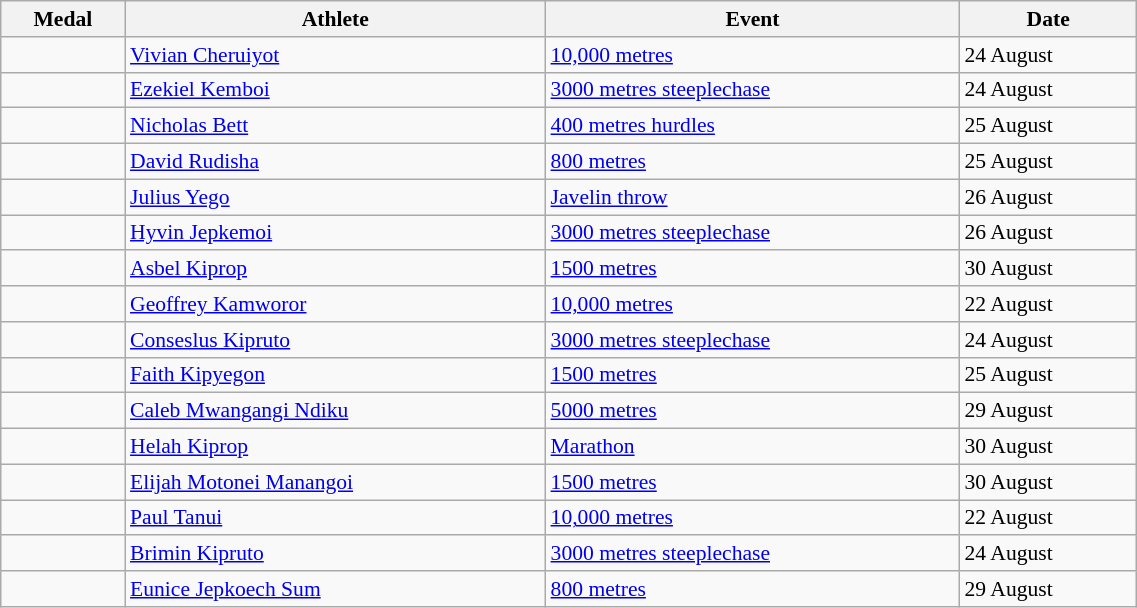<table class="wikitable" style="font-size:90%" width=60%>
<tr>
<th>Medal</th>
<th>Athlete</th>
<th>Event</th>
<th>Date</th>
</tr>
<tr>
<td></td>
<td><a href='#'>Vivian Cheruiyot</a></td>
<td><a href='#'>10,000 metres</a></td>
<td>24 August</td>
</tr>
<tr>
<td></td>
<td><a href='#'>Ezekiel Kemboi</a></td>
<td><a href='#'>3000 metres steeplechase</a></td>
<td>24 August</td>
</tr>
<tr>
<td></td>
<td><a href='#'>Nicholas Bett</a></td>
<td><a href='#'>400 metres hurdles</a></td>
<td>25 August</td>
</tr>
<tr>
<td></td>
<td><a href='#'>David Rudisha</a></td>
<td><a href='#'>800 metres</a></td>
<td>25 August</td>
</tr>
<tr>
<td></td>
<td><a href='#'>Julius Yego</a></td>
<td><a href='#'>Javelin throw</a></td>
<td>26 August</td>
</tr>
<tr>
<td></td>
<td><a href='#'>Hyvin Jepkemoi</a></td>
<td><a href='#'>3000 metres steeplechase</a></td>
<td>26 August</td>
</tr>
<tr>
<td></td>
<td><a href='#'>Asbel Kiprop</a></td>
<td><a href='#'>1500 metres</a></td>
<td>30 August</td>
</tr>
<tr>
<td></td>
<td><a href='#'>Geoffrey Kamworor</a></td>
<td><a href='#'>10,000 metres</a></td>
<td>22 August</td>
</tr>
<tr>
<td></td>
<td><a href='#'>Conseslus Kipruto</a></td>
<td><a href='#'>3000 metres steeplechase</a></td>
<td>24 August</td>
</tr>
<tr>
<td></td>
<td><a href='#'>Faith Kipyegon</a></td>
<td><a href='#'>1500 metres</a></td>
<td>25 August</td>
</tr>
<tr>
<td></td>
<td><a href='#'>Caleb Mwangangi Ndiku</a></td>
<td><a href='#'>5000 metres</a></td>
<td>29 August</td>
</tr>
<tr>
<td></td>
<td><a href='#'>Helah Kiprop</a></td>
<td><a href='#'>Marathon</a></td>
<td>30 August</td>
</tr>
<tr>
<td></td>
<td><a href='#'>Elijah Motonei Manangoi</a></td>
<td><a href='#'>1500 metres</a></td>
<td>30 August</td>
</tr>
<tr>
<td></td>
<td><a href='#'>Paul Tanui</a></td>
<td><a href='#'>10,000 metres</a></td>
<td>22 August</td>
</tr>
<tr>
<td></td>
<td><a href='#'>Brimin Kipruto</a></td>
<td><a href='#'>3000 metres steeplechase</a></td>
<td>24 August</td>
</tr>
<tr>
<td></td>
<td><a href='#'>Eunice Jepkoech Sum</a></td>
<td><a href='#'>800 metres</a></td>
<td>29 August</td>
</tr>
</table>
